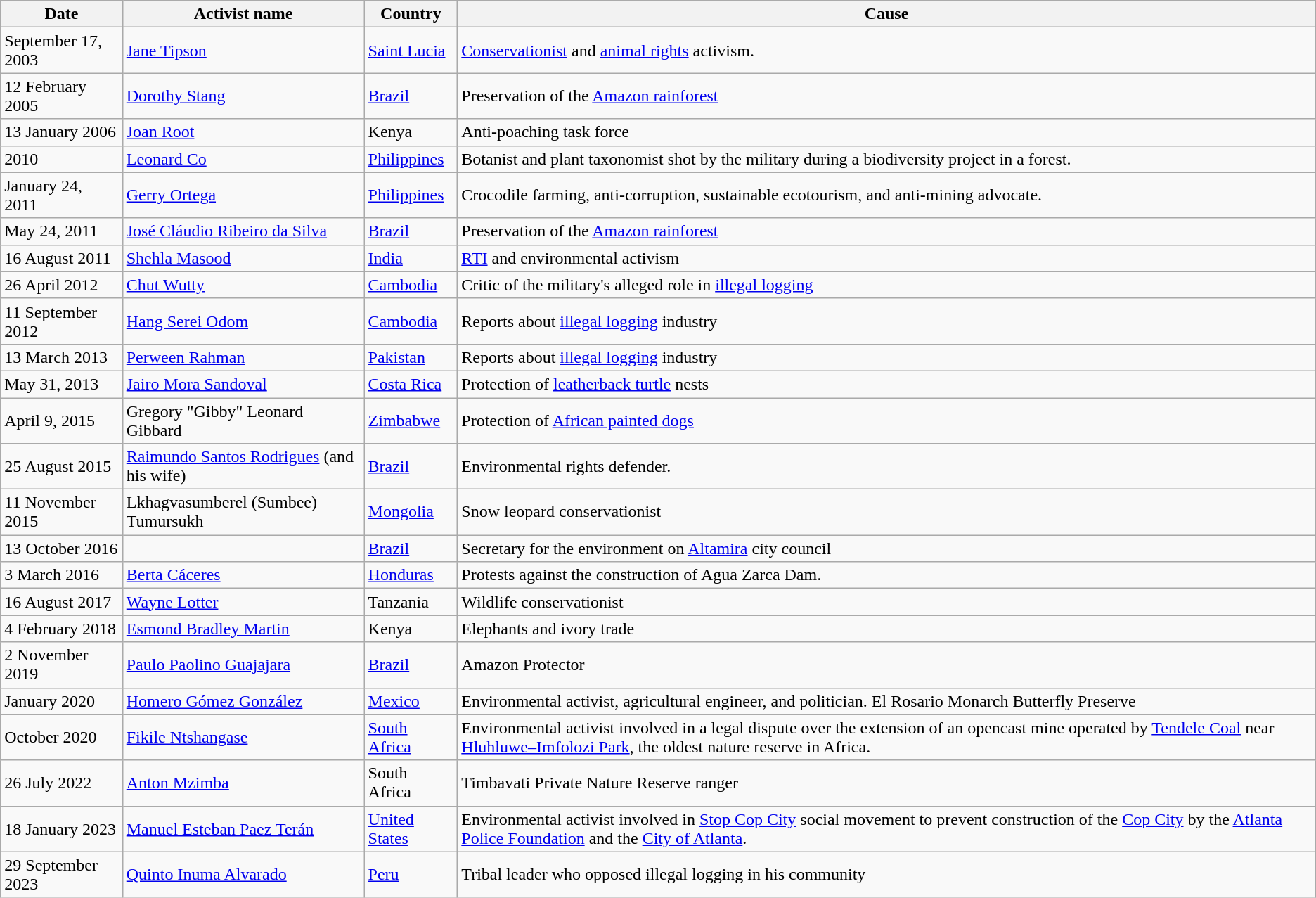<table class="wikitable">
<tr>
<th>Date</th>
<th>Activist name</th>
<th>Country</th>
<th>Cause</th>
</tr>
<tr>
<td>September 17, 2003</td>
<td><a href='#'>Jane Tipson</a></td>
<td><a href='#'>Saint Lucia</a></td>
<td><a href='#'>Conservationist</a> and <a href='#'>animal rights</a> activism.</td>
</tr>
<tr>
<td>12 February 2005</td>
<td><a href='#'>Dorothy Stang</a></td>
<td><a href='#'>Brazil</a></td>
<td>Preservation of the <a href='#'>Amazon rainforest</a></td>
</tr>
<tr>
<td>13 January 2006</td>
<td><a href='#'>Joan Root</a></td>
<td>Kenya</td>
<td>Anti-poaching task force</td>
</tr>
<tr>
<td>2010</td>
<td><a href='#'>Leonard Co</a></td>
<td><a href='#'>Philippines</a></td>
<td>Botanist and plant taxonomist shot by the military during a biodiversity project in a forest.</td>
</tr>
<tr>
<td>January 24, 2011</td>
<td><a href='#'>Gerry Ortega</a></td>
<td><a href='#'>Philippines</a></td>
<td>Crocodile farming, anti-corruption, sustainable ecotourism, and anti-mining advocate.</td>
</tr>
<tr>
<td>May 24, 2011</td>
<td><a href='#'>José Cláudio Ribeiro da Silva</a></td>
<td><a href='#'>Brazil</a></td>
<td>Preservation of the <a href='#'>Amazon rainforest</a></td>
</tr>
<tr>
<td>16 August 2011</td>
<td><a href='#'>Shehla Masood</a></td>
<td><a href='#'>India</a></td>
<td><a href='#'>RTI</a> and environmental activism</td>
</tr>
<tr>
<td>26 April 2012</td>
<td><a href='#'>Chut Wutty</a></td>
<td><a href='#'>Cambodia</a></td>
<td>Critic of the military's alleged role in <a href='#'>illegal logging</a></td>
</tr>
<tr>
<td>11 September 2012</td>
<td><a href='#'>Hang Serei Odom</a></td>
<td><a href='#'>Cambodia</a></td>
<td>Reports about <a href='#'>illegal logging</a> industry</td>
</tr>
<tr>
<td>13 March 2013</td>
<td><a href='#'>Perween Rahman</a></td>
<td><a href='#'>Pakistan</a></td>
<td>Reports about <a href='#'>illegal logging</a> industry</td>
</tr>
<tr>
<td>May 31, 2013</td>
<td><a href='#'>Jairo Mora Sandoval</a></td>
<td><a href='#'>Costa Rica</a></td>
<td>Protection of <a href='#'>leatherback turtle</a> nests</td>
</tr>
<tr>
<td>April 9, 2015</td>
<td>Gregory "Gibby" Leonard Gibbard</td>
<td><a href='#'>Zimbabwe</a></td>
<td>Protection of <a href='#'>African painted dogs</a></td>
</tr>
<tr>
<td>25 August 2015</td>
<td><a href='#'>Raimundo Santos Rodrigues</a> (and his wife)</td>
<td><a href='#'>Brazil</a></td>
<td>Environmental rights defender.</td>
</tr>
<tr>
<td>11 November 2015</td>
<td>Lkhagvasumberel (Sumbee) Tumursukh</td>
<td><a href='#'>Mongolia</a></td>
<td>Snow leopard conservationist</td>
</tr>
<tr>
<td>13 October 2016</td>
<td></td>
<td><a href='#'>Brazil</a></td>
<td>Secretary for the environment on <a href='#'>Altamira</a> city council</td>
</tr>
<tr>
<td>3 March 2016</td>
<td><a href='#'>Berta Cáceres</a></td>
<td><a href='#'>Honduras</a></td>
<td>Protests against the construction of Agua Zarca Dam.</td>
</tr>
<tr>
<td>16 August 2017</td>
<td><a href='#'>Wayne Lotter</a></td>
<td>Tanzania</td>
<td>Wildlife conservationist</td>
</tr>
<tr>
<td>4 February 2018</td>
<td><a href='#'>Esmond Bradley Martin</a></td>
<td>Kenya</td>
<td>Elephants and ivory trade</td>
</tr>
<tr>
<td>2 November 2019</td>
<td><a href='#'>Paulo Paolino Guajajara</a></td>
<td><a href='#'>Brazil</a></td>
<td>Amazon Protector</td>
</tr>
<tr>
<td>January 2020</td>
<td><a href='#'>Homero Gómez González</a></td>
<td><a href='#'>Mexico</a></td>
<td>Environmental activist, agricultural engineer, and politician. El Rosario Monarch Butterfly Preserve</td>
</tr>
<tr>
<td>October 2020</td>
<td><a href='#'>Fikile Ntshangase</a></td>
<td><a href='#'>South Africa</a></td>
<td>Environmental activist involved in a legal dispute over the extension of an opencast mine operated by <a href='#'>Tendele Coal</a> near <a href='#'>Hluhluwe–Imfolozi Park</a>, the oldest nature reserve in Africa.</td>
</tr>
<tr>
<td>26 July 2022</td>
<td><a href='#'>Anton Mzimba</a></td>
<td>South Africa</td>
<td>Timbavati Private Nature Reserve ranger</td>
</tr>
<tr>
<td>18 January 2023</td>
<td><a href='#'>Manuel Esteban Paez Terán</a></td>
<td><a href='#'>United States</a></td>
<td>Environmental activist involved in <a href='#'>Stop Cop City</a> social movement to prevent construction of the <a href='#'>Cop City</a> by the <a href='#'>Atlanta Police Foundation</a> and the <a href='#'>City of Atlanta</a>.</td>
</tr>
<tr>
<td>29 September 2023</td>
<td><a href='#'>Quinto Inuma Alvarado</a></td>
<td><a href='#'>Peru</a></td>
<td>Tribal leader who opposed illegal logging in his community</td>
</tr>
</table>
